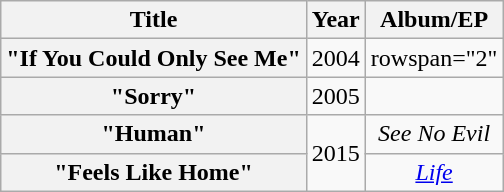<table class="wikitable plainrowheaders">
<tr>
<th scope="col">Title</th>
<th scope="col">Year</th>
<th scope="col">Album/EP</th>
</tr>
<tr>
<th scope="row">"If You Could Only See Me"<br></th>
<td>2004</td>
<td>rowspan="2" </td>
</tr>
<tr>
<th scope="row">"Sorry"<br></th>
<td>2005</td>
</tr>
<tr>
<th scope="row">"Human" <br></th>
<td rowspan="2">2015</td>
<td align="center"><em>See No Evil</em></td>
</tr>
<tr>
<th scope="row">"Feels Like Home" <br></th>
<td align="center"><em><a href='#'>Life</a></em></td>
</tr>
</table>
